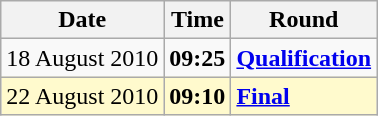<table class="wikitable">
<tr>
<th>Date</th>
<th>Time</th>
<th>Round</th>
</tr>
<tr>
<td>18 August 2010</td>
<td><strong>09:25</strong></td>
<td><strong><a href='#'>Qualification</a></strong></td>
</tr>
<tr style=background:lemonchiffon>
<td>22 August 2010</td>
<td><strong>09:10</strong></td>
<td><strong><a href='#'>Final</a></strong></td>
</tr>
</table>
